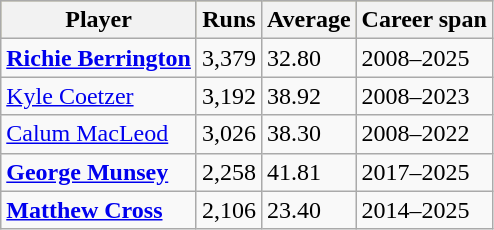<table class="wikitable">
<tr style="background:#bdb76b;">
<th>Player</th>
<th>Runs</th>
<th>Average</th>
<th>Career span</th>
</tr>
<tr>
<td><strong><a href='#'>Richie Berrington</a></strong></td>
<td>3,379</td>
<td>32.80</td>
<td>2008–2025</td>
</tr>
<tr>
<td><a href='#'>Kyle Coetzer</a></td>
<td>3,192</td>
<td>38.92</td>
<td>2008–2023</td>
</tr>
<tr>
<td><a href='#'>Calum MacLeod</a></td>
<td>3,026</td>
<td>38.30</td>
<td>2008–2022</td>
</tr>
<tr>
<td><strong><a href='#'>George Munsey</a></strong></td>
<td>2,258</td>
<td>41.81</td>
<td>2017–2025</td>
</tr>
<tr>
<td><strong><a href='#'>Matthew Cross</a></strong></td>
<td>2,106</td>
<td>23.40</td>
<td>2014–2025</td>
</tr>
</table>
